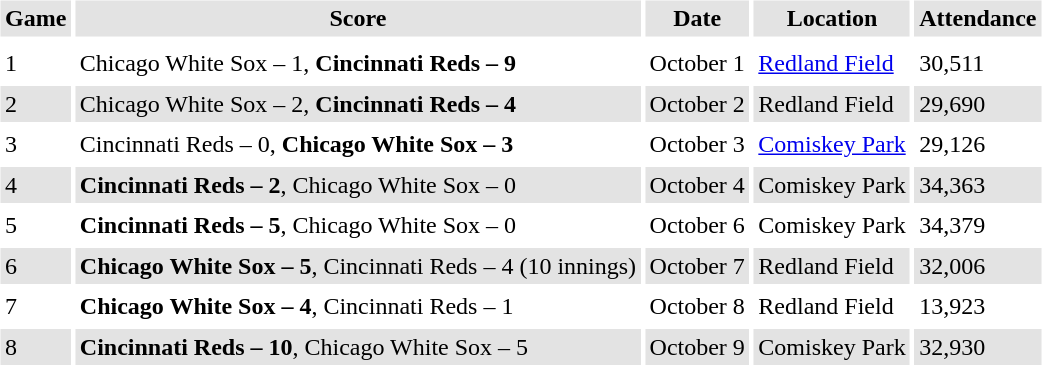<table border="0" cellspacing="3" cellpadding="3">
<tr style="background: #e3e3e3;">
<th>Game</th>
<th>Score</th>
<th>Date</th>
<th>Location</th>
<th>Attendance</th>
</tr>
<tr style="background: #e3e3e3;">
</tr>
<tr>
<td>1</td>
<td>Chicago White Sox – 1, <strong>Cincinnati Reds – 9</strong></td>
<td>October 1</td>
<td><a href='#'>Redland Field</a></td>
<td>30,511</td>
</tr>
<tr style="background: #e3e3e3;">
<td>2</td>
<td>Chicago White Sox – 2, <strong>Cincinnati Reds – 4</strong></td>
<td>October 2</td>
<td>Redland Field</td>
<td>29,690</td>
</tr>
<tr>
<td>3</td>
<td>Cincinnati Reds – 0, <strong>Chicago White Sox – 3</strong></td>
<td>October 3</td>
<td><a href='#'>Comiskey Park</a></td>
<td>29,126</td>
</tr>
<tr style="background: #e3e3e3;">
<td>4</td>
<td><strong>Cincinnati Reds – 2</strong>, Chicago White Sox – 0</td>
<td>October 4</td>
<td>Comiskey Park</td>
<td>34,363</td>
</tr>
<tr>
<td>5</td>
<td><strong>Cincinnati Reds – 5</strong>, Chicago White Sox – 0</td>
<td>October 6</td>
<td>Comiskey Park</td>
<td>34,379</td>
</tr>
<tr style="background: #e3e3e3;">
<td>6</td>
<td><strong>Chicago White Sox – 5</strong>, Cincinnati Reds – 4 (10 innings)</td>
<td>October 7</td>
<td>Redland Field</td>
<td>32,006</td>
</tr>
<tr>
<td>7</td>
<td><strong>Chicago White Sox – 4</strong>, Cincinnati Reds – 1</td>
<td>October 8</td>
<td>Redland Field</td>
<td>13,923</td>
</tr>
<tr style="background: #e3e3e3;">
<td>8</td>
<td><strong>Cincinnati Reds – 10</strong>, Chicago White Sox – 5</td>
<td>October 9</td>
<td>Comiskey Park</td>
<td>32,930</td>
</tr>
<tr>
</tr>
</table>
